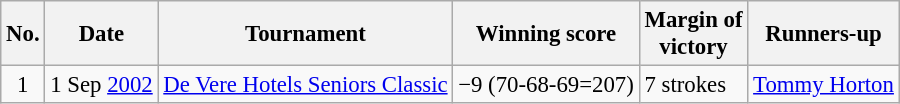<table class="wikitable" style="font-size:95%;">
<tr>
<th>No.</th>
<th>Date</th>
<th>Tournament</th>
<th>Winning score</th>
<th>Margin of<br>victory</th>
<th>Runners-up</th>
</tr>
<tr>
<td align=center>1</td>
<td align=right>1 Sep <a href='#'>2002</a></td>
<td><a href='#'>De Vere Hotels Seniors Classic</a></td>
<td>−9 (70-68-69=207)</td>
<td>7 strokes</td>
<td> <a href='#'>Tommy Horton</a></td>
</tr>
</table>
